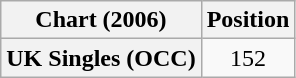<table class="wikitable plainrowheaders" style="text-align:center">
<tr>
<th>Chart (2006)</th>
<th>Position</th>
</tr>
<tr>
<th scope="row">UK Singles (OCC)</th>
<td>152</td>
</tr>
</table>
